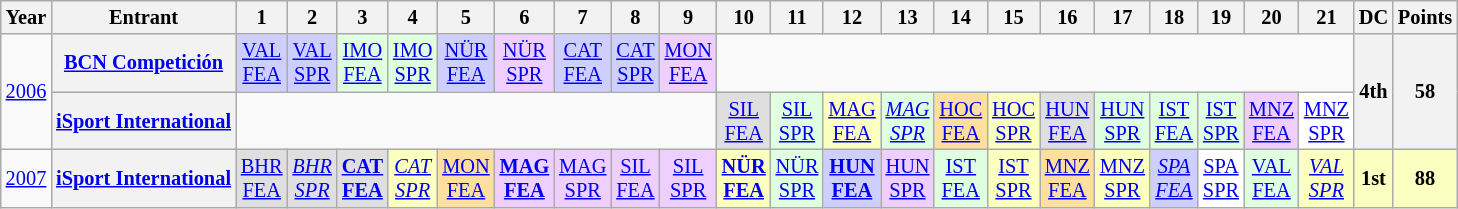<table class="wikitable" style="text-align:center; font-size:85%">
<tr>
<th>Year</th>
<th>Entrant</th>
<th>1</th>
<th>2</th>
<th>3</th>
<th>4</th>
<th>5</th>
<th>6</th>
<th>7</th>
<th>8</th>
<th>9</th>
<th>10</th>
<th>11</th>
<th>12</th>
<th>13</th>
<th>14</th>
<th>15</th>
<th>16</th>
<th>17</th>
<th>18</th>
<th>19</th>
<th>20</th>
<th>21</th>
<th>DC</th>
<th>Points</th>
</tr>
<tr>
<td rowspan=2><a href='#'>2006</a></td>
<th nowrap><a href='#'>BCN Competición</a></th>
<td style="background:#CFCFFF;"><a href='#'>VAL<br>FEA</a><br></td>
<td style="background:#CFCFFF;"><a href='#'>VAL<br>SPR</a><br></td>
<td style="background:#DFFFDF;"><a href='#'>IMO<br>FEA</a><br></td>
<td style="background:#DFFFDF;"><a href='#'>IMO<br>SPR</a><br></td>
<td style="background:#CFCFFF;"><a href='#'>NÜR<br>FEA</a><br></td>
<td style="background:#EFCFFF;"><a href='#'>NÜR<br>SPR</a><br></td>
<td style="background:#CFCFFF;"><a href='#'>CAT<br>FEA</a><br></td>
<td style="background:#CFCFFF;"><a href='#'>CAT<br>SPR</a><br></td>
<td style="background:#EFCFFF;"><a href='#'>MON<br>FEA</a><br></td>
<td colspan=12></td>
<th rowspan=2>4th</th>
<th rowspan=2>58</th>
</tr>
<tr>
<th nowrap><a href='#'>iSport International</a></th>
<td colspan=9></td>
<td style="background:#DFDFDF;"><a href='#'>SIL<br>FEA</a><br></td>
<td style="background:#DFFFDF;"><a href='#'>SIL<br>SPR</a><br></td>
<td style="background:#FBFFBF;"><a href='#'>MAG<br>FEA</a><br></td>
<td style="background:#DFFFDF;"><em><a href='#'>MAG<br>SPR</a></em><br></td>
<td style="background:#FFDF9F;"><a href='#'>HOC<br>FEA</a><br></td>
<td style="background:#FBFFBF;"><a href='#'>HOC<br>SPR</a><br></td>
<td style="background:#DFDFDF;"><a href='#'>HUN<br>FEA</a><br></td>
<td style="background:#DFFFDF;"><a href='#'>HUN<br>SPR</a><br></td>
<td style="background:#DFFFDF;"><a href='#'>IST<br>FEA</a><br></td>
<td style="background:#DFFFDF;"><a href='#'>IST<br>SPR</a><br></td>
<td style="background:#EFCFFF;"><a href='#'>MNZ<br>FEA</a><br></td>
<td style="background:#FFFFFF;"><a href='#'>MNZ<br>SPR</a><br></td>
</tr>
<tr>
<td><a href='#'>2007</a></td>
<th nowrap><a href='#'>iSport International</a></th>
<td style="background:#DFDFDF;"><a href='#'>BHR<br>FEA</a><br></td>
<td style="background:#DFDFDF;"><em><a href='#'>BHR<br>SPR</a></em><br></td>
<td style="background:#DFDFDF;"><strong><a href='#'>CAT<br>FEA</a></strong><br></td>
<td style="background:#FBFFBF;"><em><a href='#'>CAT<br>SPR</a></em><br></td>
<td style="background:#FFDF9F;"><a href='#'>MON<br>FEA</a><br></td>
<td style="background:#EFCFFF;"><strong><a href='#'>MAG<br>FEA</a></strong><br></td>
<td style="background:#EFCFFF;"><a href='#'>MAG<br>SPR</a><br></td>
<td style="background:#EFCFFF;"><a href='#'>SIL<br>FEA</a><br></td>
<td style="background:#EFCFFF;"><a href='#'>SIL<br>SPR</a><br></td>
<td style="background:#FBFFBF;"><strong><a href='#'>NÜR<br>FEA</a></strong><br></td>
<td style="background:#DFFFDF;"><a href='#'>NÜR<br>SPR</a><br></td>
<td style="background:#CFCFFF;"><strong><a href='#'>HUN<br>FEA</a></strong><br></td>
<td style="background:#EFCFFF;"><a href='#'>HUN<br>SPR</a><br></td>
<td style="background:#DFFFDF;"><a href='#'>IST<br>FEA</a><br></td>
<td style="background:#FBFFBF;"><a href='#'>IST<br>SPR</a><br></td>
<td style="background:#FFDF9F;"><a href='#'>MNZ<br>FEA</a><br></td>
<td style="background:#FBFFBF;"><a href='#'>MNZ<br>SPR</a><br></td>
<td style="background:#CFCFFF;"><em><a href='#'>SPA<br>FEA</a></em><br></td>
<td style="background:#FFFFFF;"><a href='#'>SPA<br>SPR</a><br></td>
<td style="background:#DFFFDF;"><a href='#'>VAL<br>FEA</a><br></td>
<td style="background:#FBFFBF;"><em><a href='#'>VAL<br>SPR</a></em><br></td>
<th style="background:#FBFFBF;">1st</th>
<th style="background:#FBFFBF;">88</th>
</tr>
</table>
